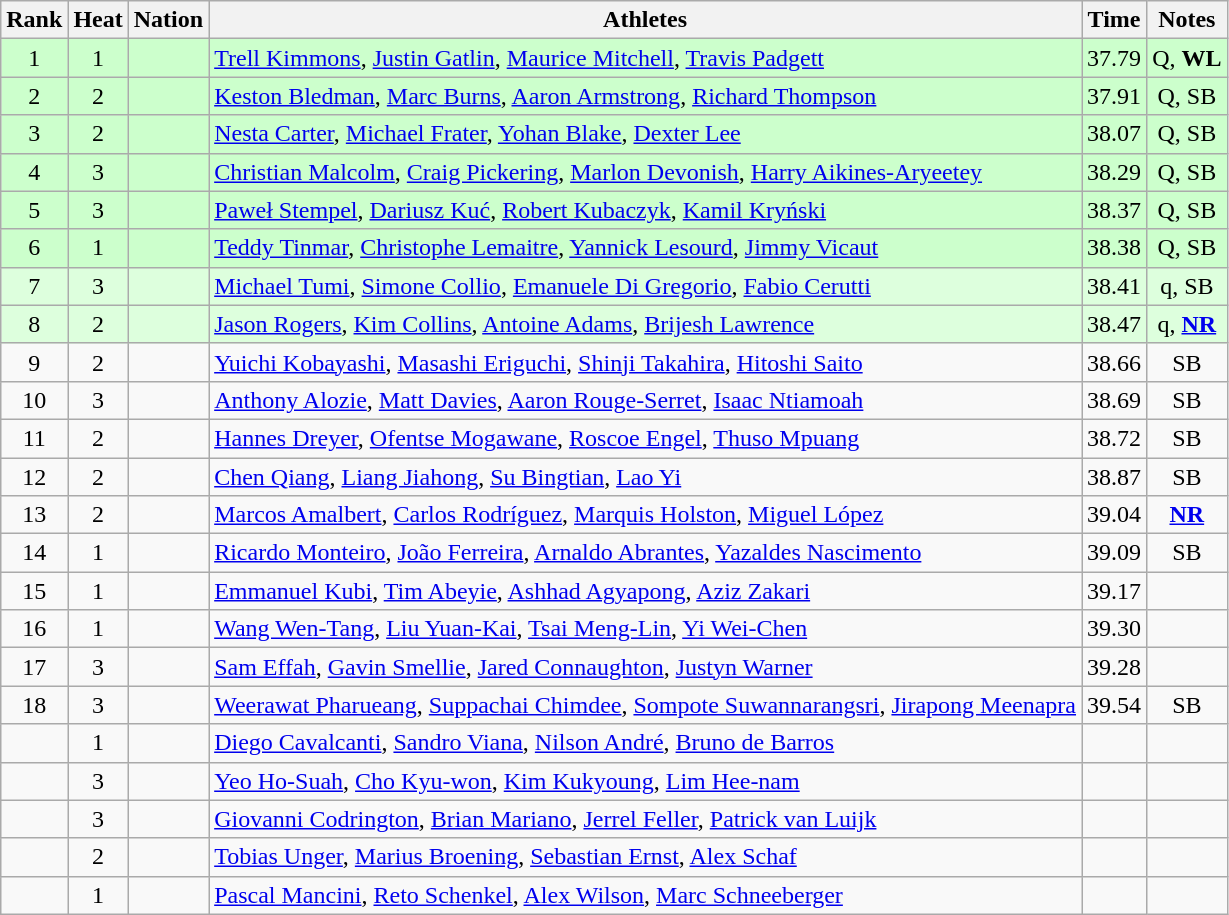<table class="wikitable sortable" style="text-align:center">
<tr>
<th>Rank</th>
<th>Heat</th>
<th>Nation</th>
<th>Athletes</th>
<th>Time</th>
<th>Notes</th>
</tr>
<tr bgcolor=ccffcc>
<td>1</td>
<td>1</td>
<td align=left></td>
<td align=left><a href='#'>Trell Kimmons</a>, <a href='#'>Justin Gatlin</a>, <a href='#'>Maurice Mitchell</a>, <a href='#'>Travis Padgett</a></td>
<td>37.79</td>
<td>Q, <strong>WL</strong></td>
</tr>
<tr bgcolor=ccffcc>
<td>2</td>
<td>2</td>
<td align=left></td>
<td align=left><a href='#'>Keston Bledman</a>, <a href='#'>Marc Burns</a>, <a href='#'>Aaron Armstrong</a>, <a href='#'>Richard Thompson</a></td>
<td>37.91</td>
<td>Q, SB</td>
</tr>
<tr bgcolor=ccffcc>
<td>3</td>
<td>2</td>
<td align=left></td>
<td align=left><a href='#'>Nesta Carter</a>, <a href='#'>Michael Frater</a>, <a href='#'>Yohan Blake</a>, <a href='#'>Dexter Lee</a></td>
<td>38.07</td>
<td>Q, SB</td>
</tr>
<tr bgcolor=ccffcc>
<td>4</td>
<td>3</td>
<td align=left></td>
<td align=left><a href='#'>Christian Malcolm</a>, <a href='#'>Craig Pickering</a>, <a href='#'>Marlon Devonish</a>, <a href='#'>Harry Aikines-Aryeetey</a></td>
<td>38.29</td>
<td>Q, SB</td>
</tr>
<tr bgcolor=ccffcc>
<td>5</td>
<td>3</td>
<td align=left></td>
<td align=left><a href='#'>Paweł Stempel</a>, <a href='#'>Dariusz Kuć</a>, <a href='#'>Robert Kubaczyk</a>, <a href='#'>Kamil Kryński</a></td>
<td>38.37</td>
<td>Q, SB</td>
</tr>
<tr bgcolor=ccffcc>
<td>6</td>
<td>1</td>
<td align=left></td>
<td align=left><a href='#'>Teddy Tinmar</a>, <a href='#'>Christophe Lemaitre</a>, <a href='#'>Yannick Lesourd</a>, <a href='#'>Jimmy Vicaut</a></td>
<td>38.38</td>
<td>Q, SB</td>
</tr>
<tr bgcolor=ddffdd>
<td>7</td>
<td>3</td>
<td align=left></td>
<td align=left><a href='#'>Michael Tumi</a>, <a href='#'>Simone Collio</a>, <a href='#'>Emanuele Di Gregorio</a>, <a href='#'>Fabio Cerutti</a></td>
<td>38.41</td>
<td>q, SB</td>
</tr>
<tr bgcolor=ddffdd>
<td>8</td>
<td>2</td>
<td align=left></td>
<td align=left><a href='#'>Jason Rogers</a>, <a href='#'>Kim Collins</a>, <a href='#'>Antoine Adams</a>, <a href='#'>Brijesh Lawrence</a></td>
<td>38.47</td>
<td>q, <strong><a href='#'>NR</a></strong></td>
</tr>
<tr>
<td>9</td>
<td>2</td>
<td align=left></td>
<td align=left><a href='#'>Yuichi Kobayashi</a>, <a href='#'>Masashi Eriguchi</a>, <a href='#'>Shinji Takahira</a>, <a href='#'>Hitoshi Saito</a></td>
<td>38.66</td>
<td>SB</td>
</tr>
<tr>
<td>10</td>
<td>3</td>
<td align=left></td>
<td align=left><a href='#'>Anthony Alozie</a>, <a href='#'>Matt Davies</a>, <a href='#'>Aaron Rouge-Serret</a>, <a href='#'>Isaac Ntiamoah</a></td>
<td>38.69</td>
<td>SB</td>
</tr>
<tr>
<td>11</td>
<td>2</td>
<td align=left></td>
<td align=left><a href='#'>Hannes Dreyer</a>, <a href='#'>Ofentse Mogawane</a>, <a href='#'>Roscoe Engel</a>, <a href='#'>Thuso Mpuang</a></td>
<td>38.72</td>
<td>SB</td>
</tr>
<tr>
<td>12</td>
<td>2</td>
<td align=left></td>
<td align=left><a href='#'>Chen Qiang</a>, <a href='#'>Liang Jiahong</a>, <a href='#'>Su Bingtian</a>, <a href='#'>Lao Yi</a></td>
<td>38.87</td>
<td>SB</td>
</tr>
<tr>
<td>13</td>
<td>2</td>
<td align=left></td>
<td align=left><a href='#'>Marcos Amalbert</a>, <a href='#'>Carlos Rodríguez</a>, <a href='#'>Marquis Holston</a>, <a href='#'>Miguel López</a></td>
<td>39.04</td>
<td><strong><a href='#'>NR</a></strong></td>
</tr>
<tr>
<td>14</td>
<td>1</td>
<td align=left></td>
<td align=left><a href='#'>Ricardo Monteiro</a>, <a href='#'>João Ferreira</a>, <a href='#'>Arnaldo Abrantes</a>, <a href='#'>Yazaldes Nascimento</a></td>
<td>39.09</td>
<td>SB</td>
</tr>
<tr>
<td>15</td>
<td>1</td>
<td align=left></td>
<td align=left><a href='#'>Emmanuel Kubi</a>, <a href='#'>Tim Abeyie</a>, <a href='#'>Ashhad Agyapong</a>, <a href='#'>Aziz Zakari</a></td>
<td>39.17</td>
<td></td>
</tr>
<tr>
<td>16</td>
<td>1</td>
<td align=left></td>
<td align=left><a href='#'>Wang Wen-Tang</a>, <a href='#'>Liu Yuan-Kai</a>, <a href='#'>Tsai Meng-Lin</a>, <a href='#'>Yi Wei-Chen</a></td>
<td>39.30</td>
<td></td>
</tr>
<tr>
<td>17</td>
<td>3</td>
<td align=left></td>
<td align=left><a href='#'>Sam Effah</a>, <a href='#'>Gavin Smellie</a>, <a href='#'>Jared Connaughton</a>, <a href='#'>Justyn Warner</a></td>
<td>39.28</td>
<td></td>
</tr>
<tr>
<td>18</td>
<td>3</td>
<td align=left></td>
<td align=left><a href='#'>Weerawat Pharueang</a>, <a href='#'>Suppachai Chimdee</a>, <a href='#'>Sompote Suwannarangsri</a>, <a href='#'>Jirapong Meenapra</a></td>
<td>39.54</td>
<td>SB</td>
</tr>
<tr>
<td></td>
<td>1</td>
<td align=left></td>
<td align=left><a href='#'>Diego Cavalcanti</a>, <a href='#'>Sandro Viana</a>, <a href='#'>Nilson André</a>, <a href='#'>Bruno de Barros</a></td>
<td></td>
<td></td>
</tr>
<tr>
<td></td>
<td>3</td>
<td align=left></td>
<td align=left><a href='#'>Yeo Ho-Suah</a>, <a href='#'>Cho Kyu-won</a>, <a href='#'>Kim Kukyoung</a>, <a href='#'>Lim Hee-nam</a></td>
<td></td>
<td></td>
</tr>
<tr>
<td></td>
<td>3</td>
<td align=left></td>
<td align=left><a href='#'>Giovanni Codrington</a>, <a href='#'>Brian Mariano</a>, <a href='#'>Jerrel Feller</a>, <a href='#'>Patrick van Luijk</a></td>
<td></td>
<td></td>
</tr>
<tr>
<td></td>
<td>2</td>
<td align=left></td>
<td align=left><a href='#'>Tobias Unger</a>, <a href='#'>Marius Broening</a>, <a href='#'>Sebastian Ernst</a>, <a href='#'>Alex Schaf</a></td>
<td></td>
<td></td>
</tr>
<tr>
<td></td>
<td>1</td>
<td align=left></td>
<td align=left><a href='#'>Pascal Mancini</a>, <a href='#'>Reto Schenkel</a>, <a href='#'>Alex Wilson</a>, <a href='#'>Marc Schneeberger</a></td>
<td></td>
<td></td>
</tr>
</table>
